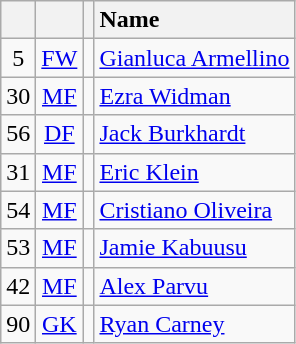<table class="wikitable sortable" style="text-align:center;">
<tr>
<th></th>
<th></th>
<th></th>
<th style="text-align:left;">Name</th>
</tr>
<tr>
<td>5</td>
<td><a href='#'>FW</a></td>
<td></td>
<td data-sort-value="Armellino, Gianluca" style="text-align:left;"><a href='#'>Gianluca Armellino</a></td>
</tr>
<tr>
<td>30</td>
<td><a href='#'>MF</a></td>
<td></td>
<td data-sort-value="Widman, Ezra" style="text-align:left;"><a href='#'>Ezra Widman</a></td>
</tr>
<tr>
<td>56</td>
<td><a href='#'>DF</a></td>
<td></td>
<td data-sort-value="Burkhardt, Jack" style="text-align:left;"><a href='#'>Jack Burkhardt</a></td>
</tr>
<tr>
<td>31</td>
<td><a href='#'>MF</a></td>
<td></td>
<td data-sort-value="Klein, Eric" style="text-align:left;"><a href='#'>Eric Klein</a></td>
</tr>
<tr>
<td>54</td>
<td><a href='#'>MF</a></td>
<td></td>
<td data-sort-value="Oliveira, Cristiano" style="text-align:left;"><a href='#'>Cristiano Oliveira</a></td>
</tr>
<tr>
<td>53</td>
<td><a href='#'>MF</a></td>
<td></td>
<td data-sort-value="Kabuusu, Jamie" style="text-align:left;"><a href='#'>Jamie Kabuusu</a></td>
</tr>
<tr>
<td>42</td>
<td><a href='#'>MF</a></td>
<td></td>
<td data-sort-value="Parvu, Alex" style="text-align:left;"><a href='#'>Alex Parvu</a></td>
</tr>
<tr>
<td>90</td>
<td><a href='#'>GK</a></td>
<td></td>
<td data-sort-value="Carney, Ryan" style="text-align:left;"><a href='#'>Ryan Carney</a></td>
</tr>
</table>
